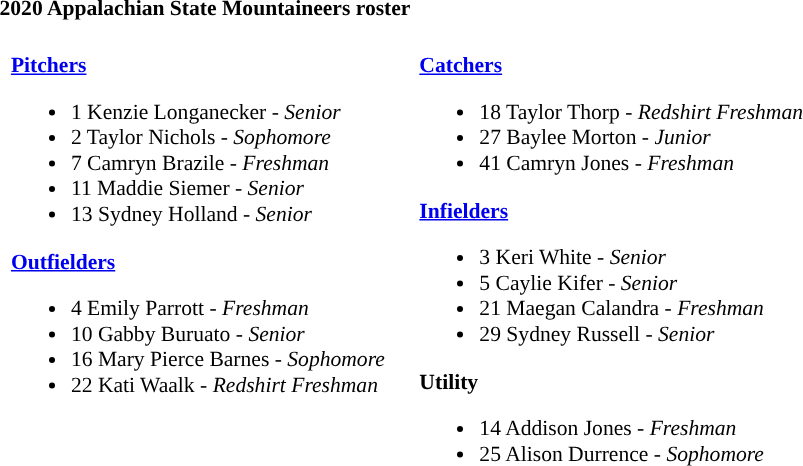<table class="toccolours" style="text-align: left; font-size:90%;">
<tr>
<th colspan="9">2020 Appalachian State Mountaineers roster</th>
</tr>
<tr>
<td width="03"> </td>
<td valign="top"><br><strong><a href='#'>Pitchers</a></strong><ul><li>1 Kenzie Longanecker - <em>Senior</em></li><li>2 Taylor Nichols - <em>Sophomore</em></li><li>7 Camryn Brazile - <em>Freshman</em></li><li>11 Maddie Siemer - <em>Senior</em></li><li>13 Sydney Holland - <em>Senior</em></li></ul><strong><a href='#'>Outfielders</a></strong><ul><li>4 Emily Parrott - <em>Freshman</em></li><li>10 Gabby Buruato - <em>Senior</em></li><li>16 Mary Pierce Barnes - <em>Sophomore</em></li><li>22 Kati Waalk - <em>Redshirt Freshman</em></li></ul></td>
<td width="15"> </td>
<td valign="top"><br><strong><a href='#'>Catchers</a></strong><ul><li>18 Taylor Thorp - <em>Redshirt Freshman</em></li><li>27 Baylee Morton - <em>Junior</em></li><li>41 Camryn Jones - <em>Freshman</em></li></ul><strong><a href='#'>Infielders</a></strong><ul><li>3 Keri White - <em>Senior</em></li><li>5 Caylie Kifer - <em>Senior</em></li><li>21 Maegan Calandra - <em>Freshman</em></li><li>29 Sydney Russell - <em>Senior</em></li></ul><strong>Utility</strong><ul><li>14 Addison Jones - <em>Freshman</em></li><li>25 Alison Durrence - <em>Sophomore</em></li></ul></td>
</tr>
</table>
